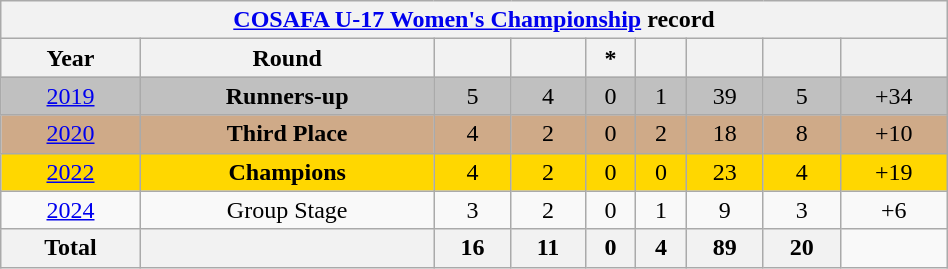<table class="wikitable" style="text-align: center; width:50%;">
<tr>
<th colspan=10><a href='#'>COSAFA U-17 Women's Championship</a> record</th>
</tr>
<tr>
<th>Year</th>
<th>Round</th>
<th></th>
<th></th>
<th>*</th>
<th></th>
<th></th>
<th></th>
<th></th>
</tr>
<tr bgcolor=silver>
<td> <a href='#'>2019</a></td>
<td><strong>Runners-up</strong></td>
<td>5</td>
<td>4</td>
<td>0</td>
<td>1</td>
<td>39</td>
<td>5</td>
<td>+34</td>
</tr>
<tr bgcolor=cfaa88>
<td> <a href='#'>2020</a></td>
<td><strong>Third Place</strong></td>
<td>4</td>
<td>2</td>
<td>0</td>
<td>2</td>
<td>18</td>
<td>8</td>
<td>+10</td>
</tr>
<tr bgcolor=#FFD700>
<td> <a href='#'>2022</a></td>
<td><strong>Champions</strong></td>
<td>4</td>
<td>2</td>
<td>0</td>
<td>0</td>
<td>23</td>
<td>4</td>
<td>+19</td>
</tr>
<tr>
<td> <a href='#'>2024</a></td>
<td>Group Stage</td>
<td>3</td>
<td>2</td>
<td>0</td>
<td>1</td>
<td>9</td>
<td>3</td>
<td>+6</td>
</tr>
<tr>
<th>Total</th>
<th></th>
<th>16</th>
<th>11</th>
<th>0</th>
<th>4</th>
<th>89</th>
<th>20</th>
</tr>
</table>
